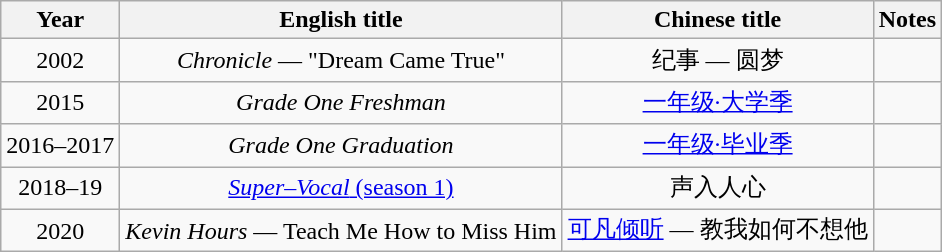<table class="wikitable plainrowheaders" style="text-align:center;" border="1">
<tr>
<th scope="col">Year</th>
<th scope="col">English title</th>
<th scope="col">Chinese title</th>
<th scope="col">Notes</th>
</tr>
<tr>
<td>2002</td>
<td><em>Chronicle</em> — "Dream Came True"</td>
<td>纪事 — 圆梦</td>
<td></td>
</tr>
<tr>
<td>2015</td>
<td><em>Grade One Freshman</em></td>
<td><a href='#'>一年级·大学季</a></td>
<td></td>
</tr>
<tr>
<td>2016–2017</td>
<td><em>Grade One Graduation</em></td>
<td><a href='#'>一年级·毕业季</a></td>
<td></td>
</tr>
<tr>
<td>2018–19</td>
<td><a href='#'><em>Super–Vocal</em> (season 1)</a></td>
<td>声入人心</td>
<td></td>
</tr>
<tr>
<td>2020</td>
<td><em>Kevin Hours</em> — Teach Me How to Miss Him</td>
<td><a href='#'>可凡倾听</a> — 教我如何不想他</td>
<td></td>
</tr>
</table>
